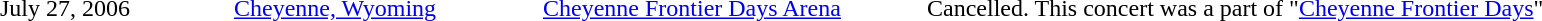<table cellpadding="2" style="border: 0px solid darkgray">
<tr>
<th width="150"></th>
<th width="200"></th>
<th width="250"></th>
<th width="600"></th>
</tr>
<tr border="0">
<td>July 27, 2006</td>
<td><a href='#'>Cheyenne, Wyoming</a></td>
<td><a href='#'>Cheyenne Frontier Days Arena</a></td>
<td>Cancelled. This concert was a part of "<a href='#'>Cheyenne Frontier Days</a>"</td>
</tr>
<tr>
</tr>
</table>
